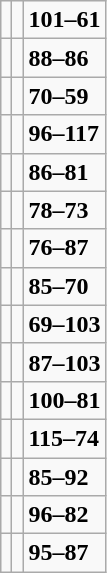<table class="wikitable">
<tr>
<td></td>
<td></td>
<td><strong>101–61</strong></td>
</tr>
<tr>
<td></td>
<td></td>
<td><strong>88–86</strong></td>
</tr>
<tr>
<td></td>
<td></td>
<td><strong>70–59</strong></td>
</tr>
<tr>
<td></td>
<td></td>
<td><strong>96–117</strong></td>
</tr>
<tr>
<td></td>
<td></td>
<td><strong>86–81</strong></td>
</tr>
<tr>
<td></td>
<td></td>
<td><strong>78–73</strong></td>
</tr>
<tr>
<td></td>
<td></td>
<td><strong>76–87</strong></td>
</tr>
<tr>
<td></td>
<td></td>
<td><strong>85–70</strong></td>
</tr>
<tr>
<td></td>
<td></td>
<td><strong>69–103</strong></td>
</tr>
<tr>
<td></td>
<td></td>
<td><strong>87–103</strong></td>
</tr>
<tr>
<td></td>
<td></td>
<td><strong>100–81</strong></td>
</tr>
<tr>
<td></td>
<td></td>
<td><strong>115–74</strong></td>
</tr>
<tr>
<td></td>
<td></td>
<td><strong>85–92</strong></td>
</tr>
<tr>
<td></td>
<td></td>
<td><strong>96–82</strong></td>
</tr>
<tr>
<td></td>
<td></td>
<td><strong>95–87</strong></td>
</tr>
</table>
